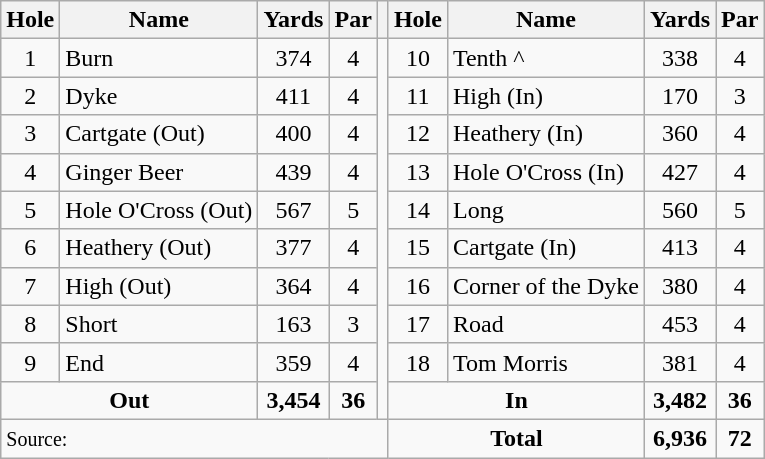<table class=wikitable>
<tr>
<th>Hole</th>
<th>Name</th>
<th>Yards</th>
<th>Par</th>
<th></th>
<th>Hole</th>
<th>Name</th>
<th>Yards</th>
<th>Par</th>
</tr>
<tr>
<td align=center>1</td>
<td>Burn</td>
<td align=center>374</td>
<td align=center>4</td>
<td rowspan=10></td>
<td align=center>10</td>
<td>Tenth ^</td>
<td align=center>338</td>
<td align=center>4</td>
</tr>
<tr>
<td align=center>2</td>
<td>Dyke</td>
<td align=center>411</td>
<td align=center>4</td>
<td align=center>11</td>
<td>High (In)</td>
<td align=center>170</td>
<td align=center>3</td>
</tr>
<tr>
<td align=center>3</td>
<td>Cartgate (Out)</td>
<td align=center>400</td>
<td align=center>4</td>
<td align=center>12</td>
<td>Heathery (In)</td>
<td align=center>360</td>
<td align=center>4</td>
</tr>
<tr>
<td align=center>4</td>
<td>Ginger Beer</td>
<td align=center>439</td>
<td align=center>4</td>
<td align=center>13</td>
<td>Hole O'Cross (In)</td>
<td align=center>427</td>
<td align=center>4</td>
</tr>
<tr>
<td align=center>5</td>
<td>Hole O'Cross (Out)</td>
<td align=center>567</td>
<td align=center>5</td>
<td align=center>14</td>
<td>Long</td>
<td align=center>560</td>
<td align=center>5</td>
</tr>
<tr>
<td align=center>6</td>
<td>Heathery (Out)</td>
<td align=center>377</td>
<td align=center>4</td>
<td align=center>15</td>
<td>Cartgate (In)</td>
<td align=center>413</td>
<td align=center>4</td>
</tr>
<tr>
<td align=center>7</td>
<td>High (Out)</td>
<td align=center>364</td>
<td align=center>4</td>
<td align=center>16</td>
<td>Corner of the Dyke</td>
<td align=center>380</td>
<td align=center>4</td>
</tr>
<tr>
<td align=center>8</td>
<td>Short</td>
<td align=center>163</td>
<td align=center>3</td>
<td align=center>17</td>
<td>Road</td>
<td align=center>453</td>
<td align=center>4</td>
</tr>
<tr>
<td align=center>9</td>
<td>End</td>
<td align=center>359</td>
<td align=center>4</td>
<td align=center>18</td>
<td>Tom Morris</td>
<td align=center>381</td>
<td align=center>4</td>
</tr>
<tr>
<td colspan=2 align=center><strong>Out</strong></td>
<td align=center><strong>3,454</strong></td>
<td align=center><strong>36</strong></td>
<td colspan=2 align=center><strong>In</strong></td>
<td align=center><strong>3,482</strong></td>
<td align=center><strong>36</strong></td>
</tr>
<tr>
<td colspan=5><small>Source:</small></td>
<td colspan=2 align=center><strong>Total</strong></td>
<td align=center><strong>6,936</strong></td>
<td align=center><strong>72</strong></td>
</tr>
</table>
